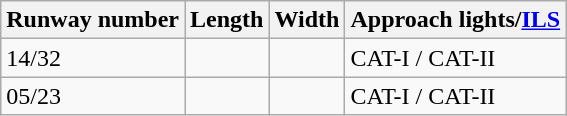<table class="wikitable sortable">
<tr>
<th>Runway number</th>
<th>Length</th>
<th>Width</th>
<th>Approach lights/<a href='#'>ILS</a></th>
</tr>
<tr>
<td>14/32</td>
<td></td>
<td></td>
<td>CAT-I / CAT-II</td>
</tr>
<tr>
<td>05/23</td>
<td></td>
<td></td>
<td>CAT-I / CAT-II</td>
</tr>
</table>
